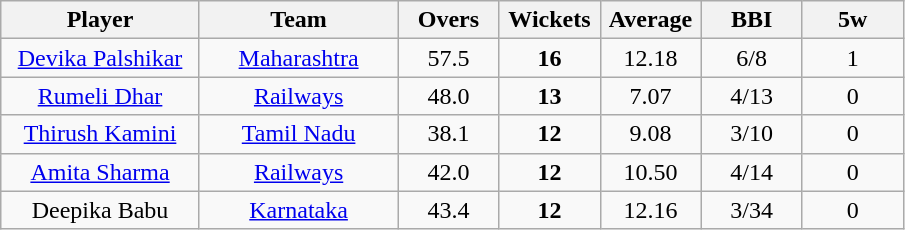<table class="wikitable" style="text-align:center">
<tr>
<th width=125>Player</th>
<th width=125>Team</th>
<th width=60>Overs</th>
<th width=60>Wickets</th>
<th width=60>Average</th>
<th width=60>BBI</th>
<th width=60>5w</th>
</tr>
<tr>
<td><a href='#'>Devika Palshikar</a></td>
<td><a href='#'>Maharashtra</a></td>
<td>57.5</td>
<td><strong>16</strong></td>
<td>12.18</td>
<td>6/8</td>
<td>1</td>
</tr>
<tr>
<td><a href='#'>Rumeli Dhar</a></td>
<td><a href='#'>Railways</a></td>
<td>48.0</td>
<td><strong>13</strong></td>
<td>7.07</td>
<td>4/13</td>
<td>0</td>
</tr>
<tr>
<td><a href='#'>Thirush Kamini</a></td>
<td><a href='#'>Tamil Nadu</a></td>
<td>38.1</td>
<td><strong>12</strong></td>
<td>9.08</td>
<td>3/10</td>
<td>0</td>
</tr>
<tr>
<td><a href='#'>Amita Sharma</a></td>
<td><a href='#'>Railways</a></td>
<td>42.0</td>
<td><strong>12</strong></td>
<td>10.50</td>
<td>4/14</td>
<td>0</td>
</tr>
<tr>
<td>Deepika Babu</td>
<td><a href='#'>Karnataka</a></td>
<td>43.4</td>
<td><strong>12</strong></td>
<td>12.16</td>
<td>3/34</td>
<td>0</td>
</tr>
</table>
